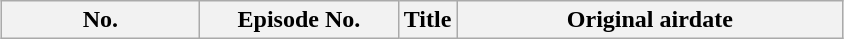<table class="wikitable plainrowheaders" style="width:400; margin:auto;">
<tr>
<th width="125">No.</th>
<th width="125">Episode No.</th>
<th>Title</th>
<th width="250">Original airdate<br></th>
</tr>
</table>
